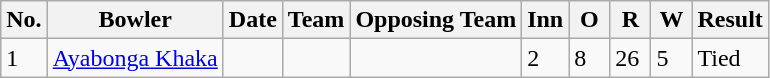<table class="wikitable sortable">
<tr>
<th>No.</th>
<th>Bowler</th>
<th>Date</th>
<th>Team</th>
<th>Opposing Team</th>
<th scope="col" style="width:20px;">Inn</th>
<th scope="col" style="width:20px;">O</th>
<th scope="col" style="width:20px;">R</th>
<th scope="col" style="width:20px;">W</th>
<th>Result</th>
</tr>
<tr>
<td>1</td>
<td><a href='#'>Ayabonga Khaka</a></td>
<td></td>
<td></td>
<td></td>
<td>2</td>
<td>8</td>
<td>26</td>
<td>5</td>
<td>Tied</td>
</tr>
</table>
